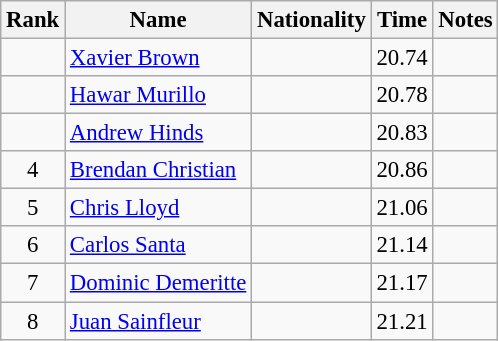<table class="wikitable sortable" style="text-align:center;font-size:95%">
<tr>
<th>Rank</th>
<th>Name</th>
<th>Nationality</th>
<th>Time</th>
<th>Notes</th>
</tr>
<tr>
<td></td>
<td align=left><a href='#'>Xavier Brown</a></td>
<td align=left></td>
<td>20.74</td>
<td></td>
</tr>
<tr>
<td></td>
<td align=left><a href='#'>Hawar Murillo</a></td>
<td align=left></td>
<td>20.78</td>
<td></td>
</tr>
<tr>
<td></td>
<td align=left><a href='#'>Andrew Hinds</a></td>
<td align=left></td>
<td>20.83</td>
<td></td>
</tr>
<tr>
<td>4</td>
<td align=left><a href='#'>Brendan Christian</a></td>
<td align=left></td>
<td>20.86</td>
<td></td>
</tr>
<tr>
<td>5</td>
<td align=left><a href='#'>Chris Lloyd</a></td>
<td align=left></td>
<td>21.06</td>
<td></td>
</tr>
<tr>
<td>6</td>
<td align=left><a href='#'>Carlos Santa</a></td>
<td align=left></td>
<td>21.14</td>
<td></td>
</tr>
<tr>
<td>7</td>
<td align=left><a href='#'>Dominic Demeritte</a></td>
<td align=left></td>
<td>21.17</td>
<td></td>
</tr>
<tr>
<td>8</td>
<td align=left><a href='#'>Juan Sainfleur</a></td>
<td align=left></td>
<td>21.21</td>
<td></td>
</tr>
</table>
